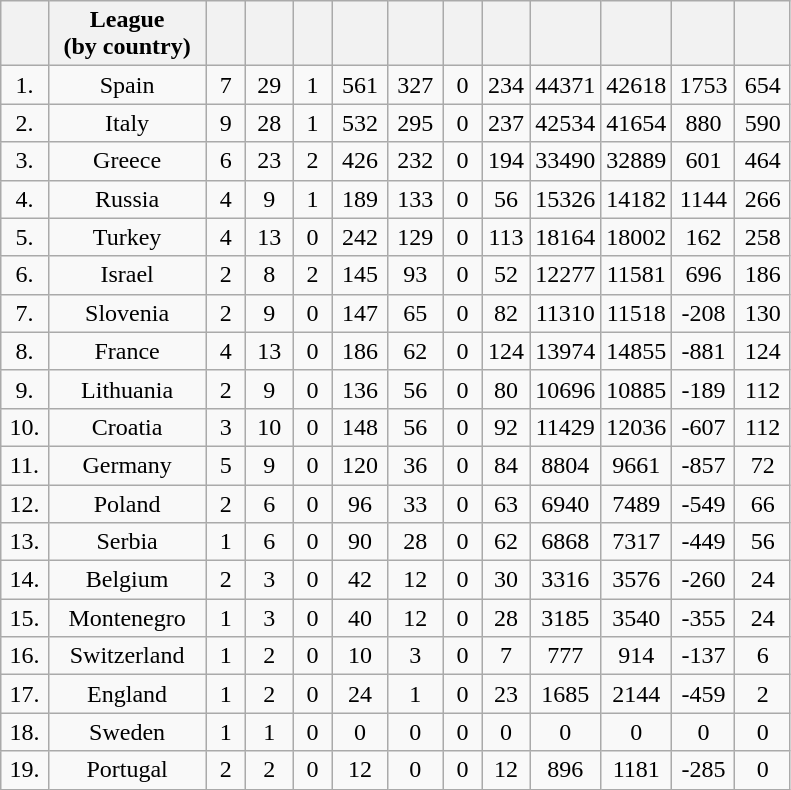<table class="wikitable sortable" style="text-align:center">
<tr>
<th width="6%"></th>
<th width="20%">League<br>(by country)</th>
<th width="5%"></th>
<th width="6%"></th>
<th width="5%"></th>
<th width="7%"></th>
<th width="7%"></th>
<th width="5%"></th>
<th width="6%"></th>
<th width="9%"></th>
<th width="9%"></th>
<th width="8%"></th>
<th width="8%"></th>
</tr>
<tr>
<td>1.</td>
<td class="tf2">Spain</td>
<td>7</td>
<td>29</td>
<td>1</td>
<td>561</td>
<td>327</td>
<td>0</td>
<td>234</td>
<td>44371</td>
<td>42618</td>
<td>1753</td>
<td>654</td>
</tr>
<tr>
<td>2.</td>
<td class="tf2">Italy</td>
<td>9</td>
<td>28</td>
<td>1</td>
<td>532</td>
<td>295</td>
<td>0</td>
<td>237</td>
<td>42534</td>
<td>41654</td>
<td>880</td>
<td>590</td>
</tr>
<tr>
<td>3.</td>
<td class="tf2">Greece</td>
<td>6</td>
<td>23</td>
<td>2</td>
<td>426</td>
<td>232</td>
<td>0</td>
<td>194</td>
<td>33490</td>
<td>32889</td>
<td>601</td>
<td>464</td>
</tr>
<tr>
<td>4.</td>
<td class="tf2">Russia</td>
<td>4</td>
<td>9</td>
<td>1</td>
<td>189</td>
<td>133</td>
<td>0</td>
<td>56</td>
<td>15326</td>
<td>14182</td>
<td>1144</td>
<td>266</td>
</tr>
<tr>
<td>5.</td>
<td class="tf2">Turkey</td>
<td>4</td>
<td>13</td>
<td>0</td>
<td>242</td>
<td>129</td>
<td>0</td>
<td>113</td>
<td>18164</td>
<td>18002</td>
<td>162</td>
<td>258</td>
</tr>
<tr>
<td>6.</td>
<td class="tf2">Israel</td>
<td>2</td>
<td>8</td>
<td>2</td>
<td>145</td>
<td>93</td>
<td>0</td>
<td>52</td>
<td>12277</td>
<td>11581</td>
<td>696</td>
<td>186</td>
</tr>
<tr>
<td>7.</td>
<td class="tf2">Slovenia</td>
<td>2</td>
<td>9</td>
<td>0</td>
<td>147</td>
<td>65</td>
<td>0</td>
<td>82</td>
<td>11310</td>
<td>11518</td>
<td>-208</td>
<td>130</td>
</tr>
<tr>
<td>8.</td>
<td class="tf2">France</td>
<td>4</td>
<td>13</td>
<td>0</td>
<td>186</td>
<td>62</td>
<td>0</td>
<td>124</td>
<td>13974</td>
<td>14855</td>
<td>-881</td>
<td>124</td>
</tr>
<tr>
<td>9.</td>
<td class="tf2">Lithuania</td>
<td>2</td>
<td>9</td>
<td>0</td>
<td>136</td>
<td>56</td>
<td>0</td>
<td>80</td>
<td>10696</td>
<td>10885</td>
<td>-189</td>
<td>112</td>
</tr>
<tr>
<td>10.</td>
<td class="tf2">Croatia</td>
<td>3</td>
<td>10</td>
<td>0</td>
<td>148</td>
<td>56</td>
<td>0</td>
<td>92</td>
<td>11429</td>
<td>12036</td>
<td>-607</td>
<td>112</td>
</tr>
<tr>
<td>11.</td>
<td class="tf2">Germany</td>
<td>5</td>
<td>9</td>
<td>0</td>
<td>120</td>
<td>36</td>
<td>0</td>
<td>84</td>
<td>8804</td>
<td>9661</td>
<td>-857</td>
<td>72</td>
</tr>
<tr>
<td>12.</td>
<td class="tf2">Poland</td>
<td>2</td>
<td>6</td>
<td>0</td>
<td>96</td>
<td>33</td>
<td>0</td>
<td>63</td>
<td>6940</td>
<td>7489</td>
<td>-549</td>
<td>66</td>
</tr>
<tr>
<td>13.</td>
<td class="tf2">Serbia</td>
<td>1</td>
<td>6</td>
<td>0</td>
<td>90</td>
<td>28</td>
<td>0</td>
<td>62</td>
<td>6868</td>
<td>7317</td>
<td>-449</td>
<td>56</td>
</tr>
<tr>
<td>14.</td>
<td class="tf2">Belgium</td>
<td>2</td>
<td>3</td>
<td>0</td>
<td>42</td>
<td>12</td>
<td>0</td>
<td>30</td>
<td>3316</td>
<td>3576</td>
<td>-260</td>
<td>24</td>
</tr>
<tr>
<td>15.</td>
<td class="tf2">Montenegro</td>
<td>1</td>
<td>3</td>
<td>0</td>
<td>40</td>
<td>12</td>
<td>0</td>
<td>28</td>
<td>3185</td>
<td>3540</td>
<td>-355</td>
<td>24</td>
</tr>
<tr>
<td>16.</td>
<td class="tf2">Switzerland</td>
<td>1</td>
<td>2</td>
<td>0</td>
<td>10</td>
<td>3</td>
<td>0</td>
<td>7</td>
<td>777</td>
<td>914</td>
<td>-137</td>
<td>6</td>
</tr>
<tr>
<td>17.</td>
<td class="tf2">England</td>
<td>1</td>
<td>2</td>
<td>0</td>
<td>24</td>
<td>1</td>
<td>0</td>
<td>23</td>
<td>1685</td>
<td>2144</td>
<td>-459</td>
<td>2</td>
</tr>
<tr>
<td>18.</td>
<td class="tf2">Sweden</td>
<td>1</td>
<td>1</td>
<td>0</td>
<td>0</td>
<td>0</td>
<td>0</td>
<td>0</td>
<td>0</td>
<td>0</td>
<td>0</td>
<td>0</td>
</tr>
<tr>
<td>19.</td>
<td class="tf2">Portugal</td>
<td>2</td>
<td>2</td>
<td>0</td>
<td>12</td>
<td>0</td>
<td>0</td>
<td>12</td>
<td>896</td>
<td>1181</td>
<td>-285</td>
<td>0</td>
</tr>
</table>
